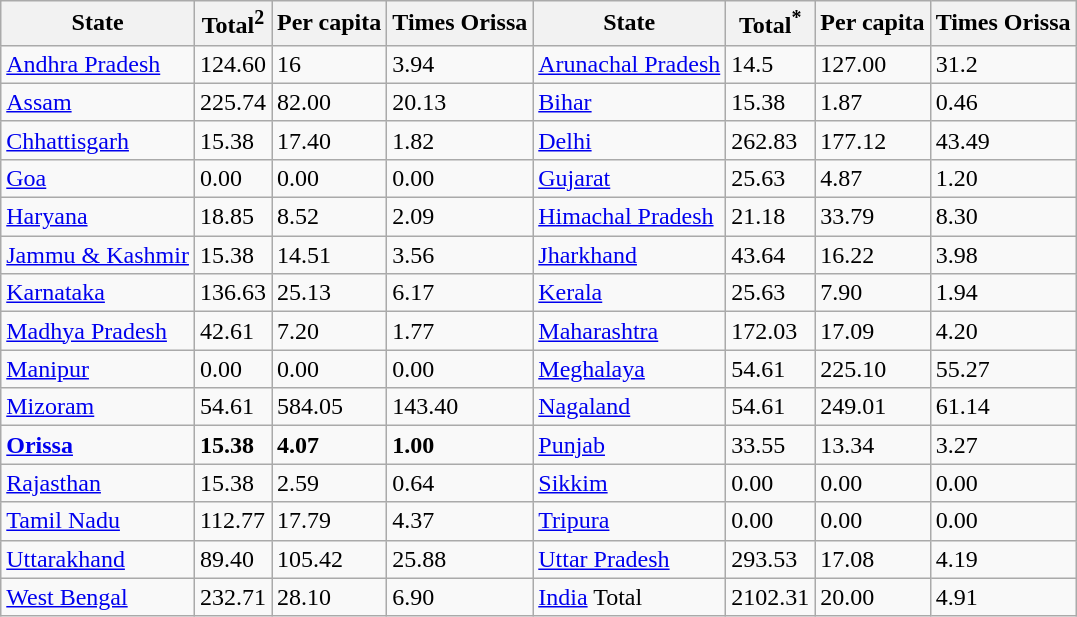<table class="wikitable">
<tr>
<th>State</th>
<th>Total<sup>2</sup></th>
<th>Per capita</th>
<th>Times Orissa</th>
<th>State</th>
<th>Total<sup>*</sup></th>
<th>Per capita</th>
<th>Times Orissa</th>
</tr>
<tr>
<td><a href='#'>Andhra Pradesh</a></td>
<td>124.60</td>
<td>16</td>
<td>3.94</td>
<td><a href='#'>Arunachal Pradesh</a></td>
<td>14.5</td>
<td>127.00</td>
<td>31.2</td>
</tr>
<tr>
<td><a href='#'>Assam</a></td>
<td>225.74</td>
<td>82.00</td>
<td>20.13</td>
<td><a href='#'>Bihar</a></td>
<td>15.38</td>
<td>1.87</td>
<td>0.46</td>
</tr>
<tr>
<td><a href='#'>Chhattisgarh</a></td>
<td>15.38</td>
<td>17.40</td>
<td>1.82</td>
<td><a href='#'>Delhi</a></td>
<td>262.83</td>
<td>177.12</td>
<td>43.49</td>
</tr>
<tr>
<td><a href='#'>Goa</a></td>
<td>0.00</td>
<td>0.00</td>
<td>0.00</td>
<td><a href='#'>Gujarat</a></td>
<td>25.63</td>
<td>4.87</td>
<td>1.20</td>
</tr>
<tr>
<td><a href='#'>Haryana</a></td>
<td>18.85</td>
<td>8.52</td>
<td>2.09</td>
<td><a href='#'>Himachal Pradesh</a></td>
<td>21.18</td>
<td>33.79</td>
<td>8.30</td>
</tr>
<tr>
<td><a href='#'>Jammu & Kashmir</a></td>
<td>15.38</td>
<td>14.51</td>
<td>3.56</td>
<td><a href='#'>Jharkhand</a></td>
<td>43.64</td>
<td>16.22</td>
<td>3.98</td>
</tr>
<tr>
<td><a href='#'>Karnataka</a></td>
<td>136.63</td>
<td>25.13</td>
<td>6.17</td>
<td><a href='#'>Kerala</a></td>
<td>25.63</td>
<td>7.90</td>
<td>1.94</td>
</tr>
<tr>
<td><a href='#'>Madhya Pradesh</a></td>
<td>42.61</td>
<td>7.20</td>
<td>1.77</td>
<td><a href='#'>Maharashtra</a></td>
<td>172.03</td>
<td>17.09</td>
<td>4.20</td>
</tr>
<tr>
<td><a href='#'>Manipur</a></td>
<td>0.00</td>
<td>0.00</td>
<td>0.00</td>
<td><a href='#'>Meghalaya</a></td>
<td>54.61</td>
<td>225.10</td>
<td>55.27</td>
</tr>
<tr>
<td><a href='#'>Mizoram</a></td>
<td>54.61</td>
<td>584.05</td>
<td>143.40</td>
<td><a href='#'>Nagaland</a></td>
<td>54.61</td>
<td>249.01</td>
<td>61.14</td>
</tr>
<tr>
<td><strong><a href='#'>Orissa</a></strong></td>
<td><strong>15.38</strong></td>
<td><strong>4.07</strong></td>
<td><strong>1.00</strong></td>
<td><a href='#'>Punjab</a></td>
<td>33.55</td>
<td>13.34</td>
<td>3.27</td>
</tr>
<tr>
<td><a href='#'>Rajasthan</a></td>
<td>15.38</td>
<td>2.59</td>
<td>0.64</td>
<td><a href='#'>Sikkim</a></td>
<td>0.00</td>
<td>0.00</td>
<td>0.00</td>
</tr>
<tr>
<td><a href='#'>Tamil Nadu</a></td>
<td>112.77</td>
<td>17.79</td>
<td>4.37</td>
<td><a href='#'>Tripura</a></td>
<td>0.00</td>
<td>0.00</td>
<td>0.00</td>
</tr>
<tr>
<td><a href='#'>Uttarakhand</a></td>
<td>89.40</td>
<td>105.42</td>
<td>25.88</td>
<td><a href='#'>Uttar Pradesh</a></td>
<td>293.53</td>
<td>17.08</td>
<td>4.19</td>
</tr>
<tr>
<td><a href='#'>West Bengal</a></td>
<td>232.71</td>
<td>28.10</td>
<td>6.90</td>
<td><a href='#'>India</a> Total</td>
<td>2102.31</td>
<td>20.00</td>
<td>4.91</td>
</tr>
</table>
